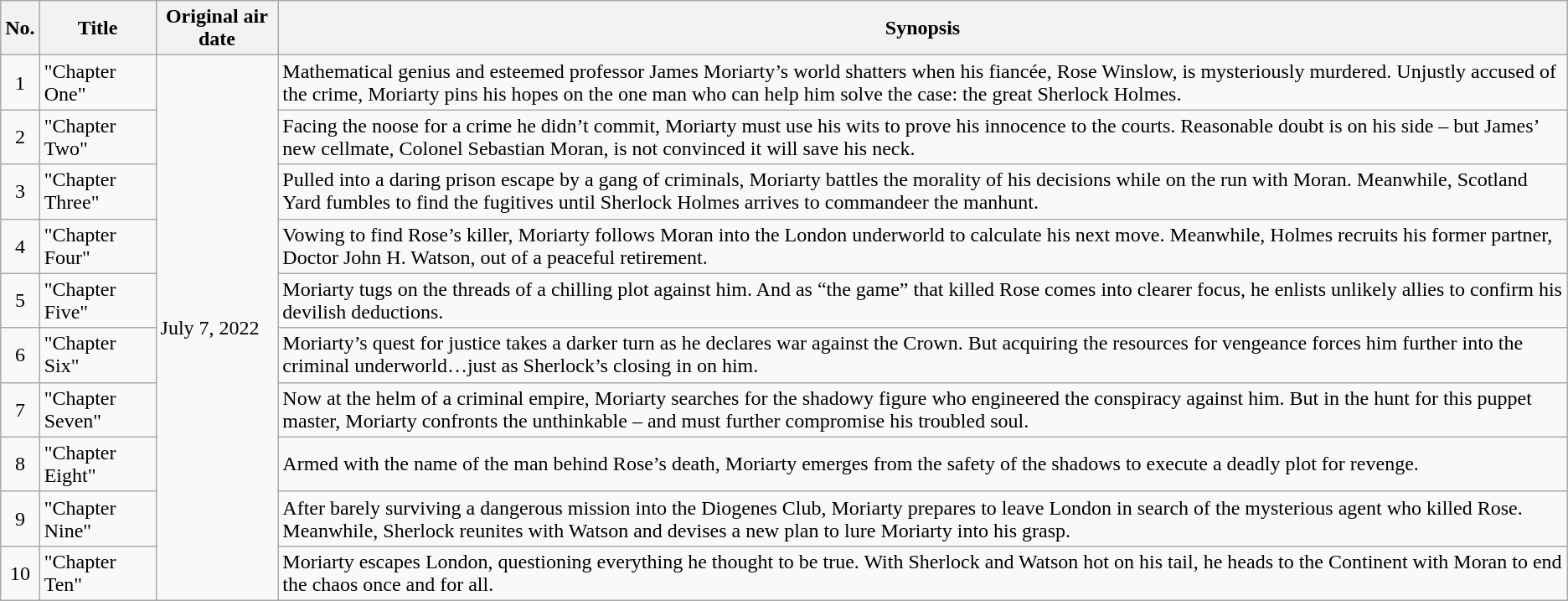<table class="wikitable">
<tr>
<th>No.</th>
<th>Title</th>
<th>Original air date</th>
<th>Synopsis</th>
</tr>
<tr>
<td align=center>1</td>
<td>"Chapter One"</td>
<td rowspan="10">July 7, 2022</td>
<td>Mathematical genius and esteemed professor James Moriarty’s world shatters when his fiancée, Rose Winslow, is mysteriously murdered. Unjustly accused of the crime, Moriarty pins his hopes on the one man who can help him solve the case: the great Sherlock Holmes.</td>
</tr>
<tr>
<td align=center>2</td>
<td>"Chapter Two"</td>
<td>Facing the noose for a crime he didn’t commit, Moriarty must use his wits to prove his innocence to the courts. Reasonable doubt is on his side – but James’ new cellmate, Colonel Sebastian Moran, is not convinced it will save his neck.</td>
</tr>
<tr>
<td align=center>3</td>
<td>"Chapter Three"</td>
<td>Pulled into a daring prison escape by a gang of criminals, Moriarty battles the morality of his decisions while on the run with Moran. Meanwhile, Scotland Yard fumbles to find the fugitives until Sherlock Holmes arrives to commandeer the manhunt.</td>
</tr>
<tr>
<td align=center>4</td>
<td>"Chapter Four"</td>
<td>Vowing to find Rose’s killer, Moriarty follows Moran into the London underworld to calculate his next move. Meanwhile, Holmes recruits his former partner, Doctor John H. Watson, out of a peaceful retirement.</td>
</tr>
<tr>
<td align=center>5</td>
<td>"Chapter Five"</td>
<td>Moriarty tugs on the threads of a chilling plot against him. And as “the game” that killed Rose comes into clearer focus, he enlists unlikely allies to confirm his devilish deductions.</td>
</tr>
<tr>
<td align=center>6</td>
<td>"Chapter Six"</td>
<td>Moriarty’s quest for justice takes a darker turn as he declares war against the Crown. But acquiring the resources for vengeance forces him further into the criminal underworld…just as Sherlock’s closing in on him.</td>
</tr>
<tr>
<td align=center>7</td>
<td>"Chapter Seven"</td>
<td>Now at the helm of a criminal empire, Moriarty searches for the shadowy figure who engineered the conspiracy against him. But in the hunt for this puppet master, Moriarty confronts the unthinkable – and must further compromise his troubled soul.</td>
</tr>
<tr>
<td align=center>8</td>
<td>"Chapter Eight"</td>
<td>Armed with the name of the man behind Rose’s death, Moriarty emerges from the safety of the shadows to execute a deadly plot for revenge.</td>
</tr>
<tr>
<td align=center>9</td>
<td>"Chapter Nine"</td>
<td>After barely surviving a dangerous mission into the Diogenes Club, Moriarty prepares to leave London in search of the mysterious agent who killed Rose. Meanwhile, Sherlock reunites with Watson and devises a new plan to lure Moriarty into his grasp.</td>
</tr>
<tr>
<td align=center>10</td>
<td>"Chapter Ten"</td>
<td>Moriarty escapes London, questioning everything he thought to be true. With Sherlock and Watson hot on his tail, he heads to the Continent with Moran to end the chaos once and for all.</td>
</tr>
</table>
